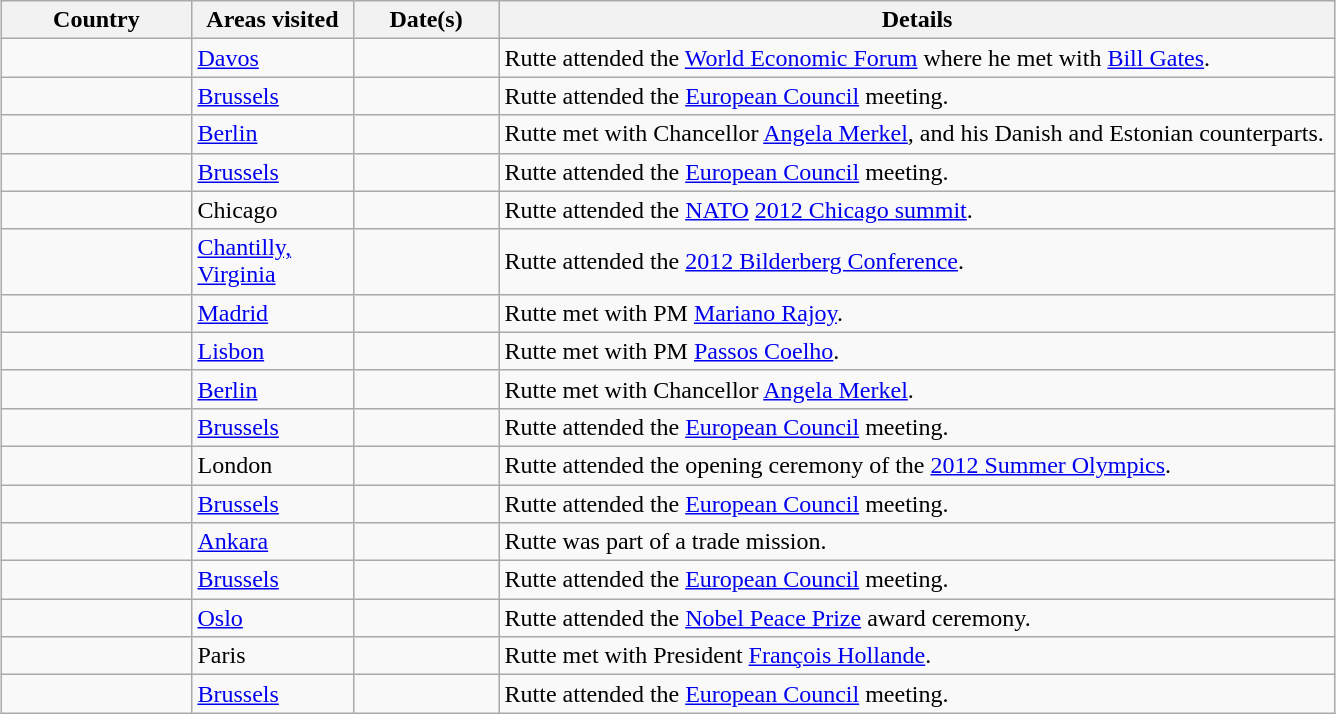<table class="wikitable sortable outercollapse" style="margin: 1em auto 1em auto">
<tr>
<th width=120>Country</th>
<th width=100>Areas visited</th>
<th width=90>Date(s)</th>
<th width=550 class=unsortable>Details</th>
</tr>
<tr>
<td></td>
<td><a href='#'>Davos</a></td>
<td></td>
<td>Rutte attended the <a href='#'>World Economic Forum</a> where he met with <a href='#'>Bill Gates</a>.</td>
</tr>
<tr>
<td></td>
<td><a href='#'>Brussels</a></td>
<td></td>
<td>Rutte attended the <a href='#'>European Council</a> meeting.</td>
</tr>
<tr>
<td></td>
<td><a href='#'>Berlin</a></td>
<td></td>
<td>Rutte met with Chancellor <a href='#'>Angela Merkel</a>, and his Danish and Estonian counterparts.</td>
</tr>
<tr>
<td></td>
<td><a href='#'>Brussels</a></td>
<td></td>
<td>Rutte attended the <a href='#'>European Council</a> meeting.</td>
</tr>
<tr>
<td></td>
<td>Chicago</td>
<td></td>
<td>Rutte attended the <a href='#'>NATO</a> <a href='#'>2012 Chicago summit</a>.</td>
</tr>
<tr>
<td></td>
<td><a href='#'>Chantilly, Virginia</a></td>
<td></td>
<td>Rutte attended the <a href='#'>2012 Bilderberg Conference</a>.</td>
</tr>
<tr>
<td></td>
<td><a href='#'>Madrid</a></td>
<td></td>
<td>Rutte met with PM <a href='#'>Mariano Rajoy</a>.</td>
</tr>
<tr>
<td></td>
<td><a href='#'>Lisbon</a></td>
<td></td>
<td>Rutte met with PM <a href='#'>Passos Coelho</a>.</td>
</tr>
<tr>
<td></td>
<td><a href='#'>Berlin</a></td>
<td></td>
<td>Rutte met with Chancellor <a href='#'>Angela Merkel</a>.</td>
</tr>
<tr>
<td></td>
<td><a href='#'>Brussels</a></td>
<td></td>
<td>Rutte attended the <a href='#'>European Council</a> meeting.</td>
</tr>
<tr>
<td></td>
<td>London</td>
<td></td>
<td>Rutte attended the opening ceremony of the <a href='#'>2012 Summer Olympics</a>.</td>
</tr>
<tr>
<td></td>
<td><a href='#'>Brussels</a></td>
<td></td>
<td>Rutte attended the <a href='#'>European Council</a> meeting.</td>
</tr>
<tr>
<td></td>
<td><a href='#'>Ankara</a></td>
<td></td>
<td>Rutte was part of a trade mission.</td>
</tr>
<tr>
<td></td>
<td><a href='#'>Brussels</a></td>
<td></td>
<td>Rutte attended the <a href='#'>European Council</a> meeting.</td>
</tr>
<tr>
<td></td>
<td><a href='#'>Oslo</a></td>
<td></td>
<td>Rutte attended the <a href='#'>Nobel Peace Prize</a> award ceremony.</td>
</tr>
<tr>
<td></td>
<td>Paris</td>
<td></td>
<td>Rutte met with President <a href='#'>François Hollande</a>.</td>
</tr>
<tr>
<td></td>
<td><a href='#'>Brussels</a></td>
<td></td>
<td>Rutte attended the <a href='#'>European Council</a> meeting.</td>
</tr>
</table>
